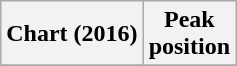<table class="wikitable plainrowheaders">
<tr>
<th scope="col">Chart (2016)</th>
<th scope="col">Peak<br>position</th>
</tr>
<tr>
</tr>
</table>
